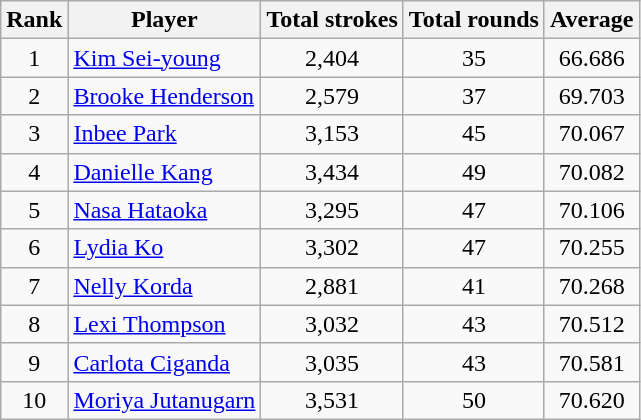<table class="wikitable" style="text-align:center">
<tr>
<th>Rank</th>
<th>Player</th>
<th>Total strokes</th>
<th>Total rounds</th>
<th>Average</th>
</tr>
<tr>
<td>1</td>
<td align=left> <a href='#'>Kim Sei-young</a></td>
<td>2,404</td>
<td>35</td>
<td>66.686</td>
</tr>
<tr>
<td>2</td>
<td align=left> <a href='#'>Brooke Henderson</a></td>
<td>2,579</td>
<td>37</td>
<td>69.703</td>
</tr>
<tr>
<td>3</td>
<td align=left> <a href='#'>Inbee Park</a></td>
<td>3,153</td>
<td>45</td>
<td>70.067</td>
</tr>
<tr>
<td>4</td>
<td align=left> <a href='#'>Danielle Kang</a></td>
<td>3,434</td>
<td>49</td>
<td>70.082</td>
</tr>
<tr>
<td>5</td>
<td align=left> <a href='#'>Nasa Hataoka</a></td>
<td>3,295</td>
<td>47</td>
<td>70.106</td>
</tr>
<tr>
<td>6</td>
<td align=left> <a href='#'>Lydia Ko</a></td>
<td>3,302</td>
<td>47</td>
<td>70.255</td>
</tr>
<tr>
<td>7</td>
<td align=left> <a href='#'>Nelly Korda</a></td>
<td>2,881</td>
<td>41</td>
<td>70.268</td>
</tr>
<tr>
<td>8</td>
<td align=left> <a href='#'>Lexi Thompson</a></td>
<td>3,032</td>
<td>43</td>
<td>70.512</td>
</tr>
<tr>
<td>9</td>
<td align=left> <a href='#'>Carlota Ciganda</a></td>
<td>3,035</td>
<td>43</td>
<td>70.581</td>
</tr>
<tr>
<td>10</td>
<td align=left> <a href='#'>Moriya Jutanugarn</a></td>
<td>3,531</td>
<td>50</td>
<td>70.620</td>
</tr>
</table>
